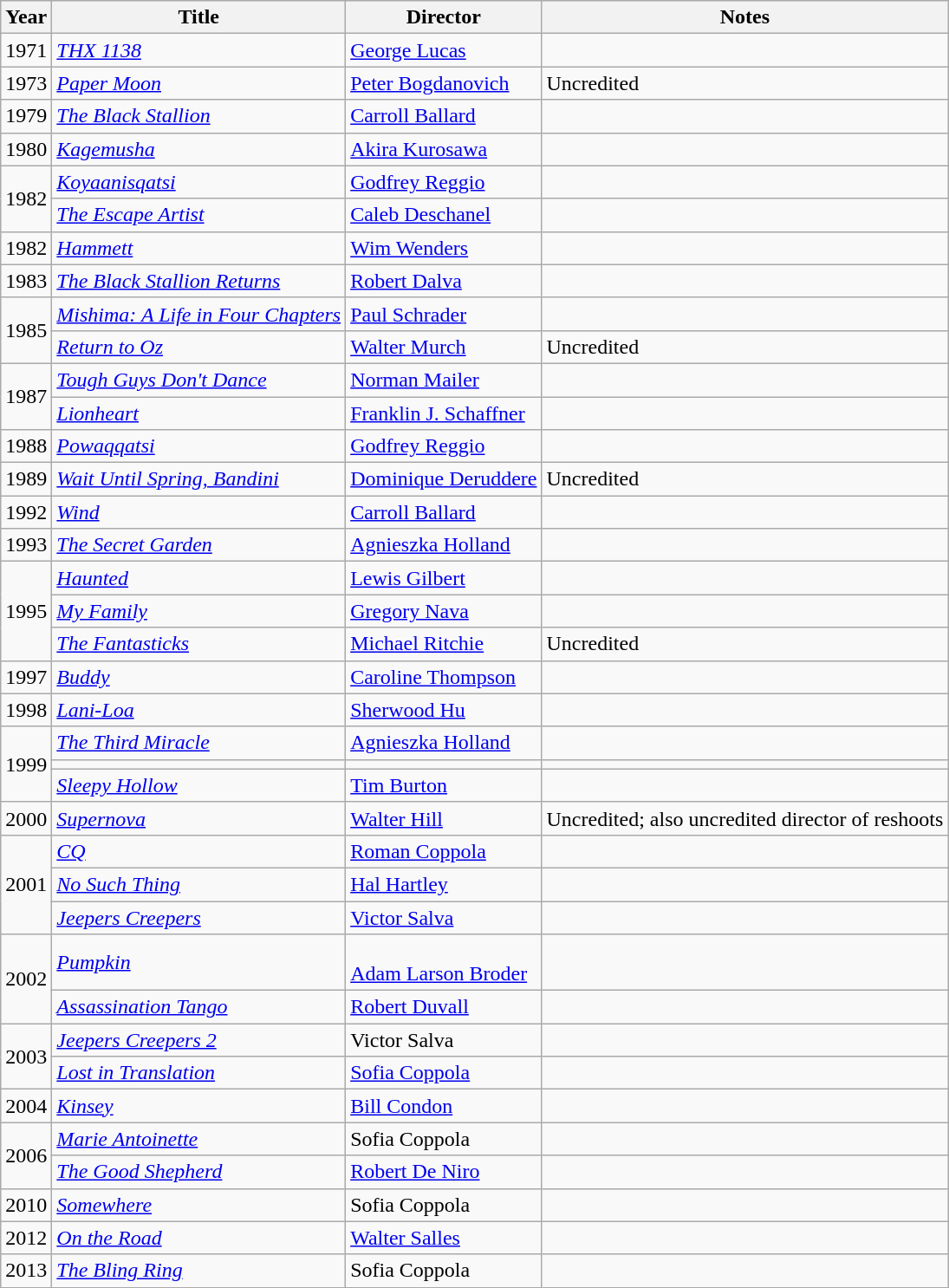<table class="wikitable">
<tr>
<th>Year</th>
<th>Title</th>
<th>Director</th>
<th>Notes</th>
</tr>
<tr>
<td>1971</td>
<td><em><a href='#'>THX 1138</a></em></td>
<td><a href='#'>George Lucas</a></td>
<td></td>
</tr>
<tr>
<td>1973</td>
<td><em><a href='#'>Paper Moon</a></em></td>
<td><a href='#'>Peter Bogdanovich</a></td>
<td>Uncredited</td>
</tr>
<tr>
<td>1979</td>
<td><em><a href='#'>The Black Stallion</a></em></td>
<td><a href='#'>Carroll Ballard</a></td>
<td></td>
</tr>
<tr>
<td>1980</td>
<td><em><a href='#'>Kagemusha</a></em></td>
<td><a href='#'>Akira Kurosawa</a></td>
<td></td>
</tr>
<tr>
<td rowspan="2">1982</td>
<td><em><a href='#'>Koyaanisqatsi</a></em></td>
<td><a href='#'>Godfrey Reggio</a></td>
<td></td>
</tr>
<tr>
<td><em><a href='#'>The Escape Artist</a></em></td>
<td><a href='#'>Caleb Deschanel</a></td>
<td></td>
</tr>
<tr>
<td>1982</td>
<td><em><a href='#'>Hammett</a></em></td>
<td><a href='#'>Wim Wenders</a></td>
<td></td>
</tr>
<tr>
<td>1983</td>
<td><em><a href='#'>The Black Stallion Returns</a></em></td>
<td><a href='#'>Robert Dalva</a></td>
<td></td>
</tr>
<tr>
<td rowspan="2">1985</td>
<td><em><a href='#'>Mishima: A Life in Four Chapters</a></em></td>
<td><a href='#'>Paul Schrader</a></td>
<td></td>
</tr>
<tr>
<td><em><a href='#'>Return to Oz</a></em></td>
<td><a href='#'>Walter Murch</a></td>
<td>Uncredited</td>
</tr>
<tr>
<td rowspan="2">1987</td>
<td><em><a href='#'>Tough Guys Don't Dance</a></em></td>
<td><a href='#'>Norman Mailer</a></td>
<td></td>
</tr>
<tr>
<td><em><a href='#'>Lionheart</a></em></td>
<td><a href='#'>Franklin J. Schaffner</a></td>
<td></td>
</tr>
<tr>
<td>1988</td>
<td><em><a href='#'>Powaqqatsi</a></em></td>
<td><a href='#'>Godfrey Reggio</a></td>
<td></td>
</tr>
<tr>
<td>1989</td>
<td><em><a href='#'>Wait Until Spring, Bandini</a></em></td>
<td><a href='#'>Dominique Deruddere</a></td>
<td>Uncredited</td>
</tr>
<tr>
<td>1992</td>
<td><em><a href='#'>Wind</a></em></td>
<td><a href='#'>Carroll Ballard</a></td>
<td></td>
</tr>
<tr>
<td>1993</td>
<td><em><a href='#'>The Secret Garden</a></em></td>
<td><a href='#'>Agnieszka Holland</a></td>
<td></td>
</tr>
<tr>
<td rowspan="3">1995</td>
<td><em><a href='#'>Haunted</a></em></td>
<td><a href='#'>Lewis Gilbert</a></td>
<td></td>
</tr>
<tr>
<td><em><a href='#'>My Family</a></em></td>
<td><a href='#'>Gregory Nava</a></td>
<td></td>
</tr>
<tr>
<td><em><a href='#'>The Fantasticks</a></em></td>
<td><a href='#'>Michael Ritchie</a></td>
<td>Uncredited</td>
</tr>
<tr>
<td>1997</td>
<td><em><a href='#'>Buddy</a></em></td>
<td><a href='#'>Caroline Thompson</a></td>
<td></td>
</tr>
<tr>
<td>1998</td>
<td><em><a href='#'>Lani-Loa</a></em></td>
<td><a href='#'>Sherwood Hu</a></td>
<td></td>
</tr>
<tr>
<td rowspan=3>1999</td>
<td><em><a href='#'>The Third Miracle</a></em></td>
<td><a href='#'>Agnieszka Holland</a></td>
<td></td>
</tr>
<tr>
<td></td>
<td></td>
<td></td>
</tr>
<tr>
<td><em><a href='#'>Sleepy Hollow</a></em></td>
<td><a href='#'>Tim Burton</a></td>
<td></td>
</tr>
<tr>
<td>2000</td>
<td><em><a href='#'>Supernova</a></em></td>
<td><a href='#'>Walter Hill</a></td>
<td>Uncredited; also uncredited director of reshoots</td>
</tr>
<tr>
<td rowspan="3">2001</td>
<td><em><a href='#'>CQ</a></em></td>
<td><a href='#'>Roman Coppola</a></td>
<td></td>
</tr>
<tr>
<td><em><a href='#'>No Such Thing</a></em></td>
<td><a href='#'>Hal Hartley</a></td>
<td></td>
</tr>
<tr>
<td><em><a href='#'>Jeepers Creepers</a></em></td>
<td><a href='#'>Victor Salva</a></td>
<td></td>
</tr>
<tr>
<td rowspan="2">2002</td>
<td><em><a href='#'>Pumpkin</a></em></td>
<td><br><a href='#'>Adam Larson Broder</a></td>
<td></td>
</tr>
<tr>
<td><em><a href='#'>Assassination Tango</a></em></td>
<td><a href='#'>Robert Duvall</a></td>
<td></td>
</tr>
<tr>
<td rowspan="2">2003</td>
<td><em><a href='#'>Jeepers Creepers 2</a></em></td>
<td>Victor Salva</td>
<td></td>
</tr>
<tr>
<td><em><a href='#'>Lost in Translation</a></em></td>
<td><a href='#'>Sofia Coppola</a></td>
<td></td>
</tr>
<tr>
<td>2004</td>
<td><em><a href='#'>Kinsey</a></em></td>
<td><a href='#'>Bill Condon</a></td>
<td></td>
</tr>
<tr>
<td rowspan="2">2006</td>
<td><em><a href='#'>Marie Antoinette</a></em></td>
<td>Sofia Coppola</td>
<td></td>
</tr>
<tr>
<td><em><a href='#'>The Good Shepherd</a></em></td>
<td><a href='#'>Robert De Niro</a></td>
<td></td>
</tr>
<tr>
<td>2010</td>
<td><em><a href='#'>Somewhere</a></em></td>
<td>Sofia Coppola</td>
<td></td>
</tr>
<tr>
<td>2012</td>
<td><em><a href='#'>On the Road</a></em></td>
<td><a href='#'>Walter Salles</a></td>
<td></td>
</tr>
<tr>
<td>2013</td>
<td><em><a href='#'>The Bling Ring</a></em></td>
<td>Sofia Coppola</td>
<td></td>
</tr>
</table>
